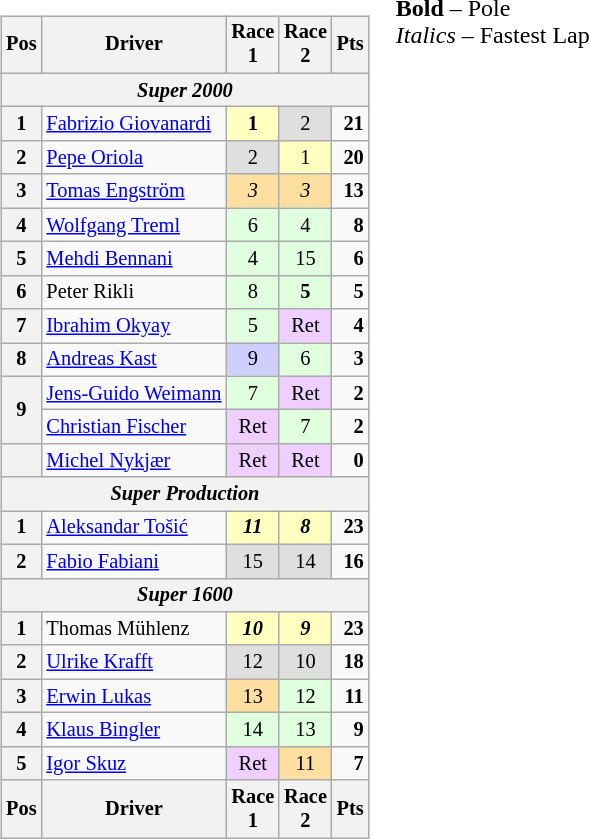<table>
<tr>
<td><br><table class="wikitable" style="font-size: 85%; text-align: center;">
<tr valign="top">
<th valign=middle>Pos</th>
<th valign=middle>Driver</th>
<th>Race<br>1</th>
<th>Race<br>2</th>
<th valign=middle>Pts</th>
</tr>
<tr>
<th colspan=5><em>Super 2000</em></th>
</tr>
<tr>
<th>1</th>
<td align="left"> <a href='#'>Fabrizio Giovanardi</a></td>
<td style="background:#ffffbf;"><strong>1</strong></td>
<td style="background:#dfdfdf;">2</td>
<td align="right"><strong>21</strong></td>
</tr>
<tr>
<th>2</th>
<td align="left"> <a href='#'>Pepe Oriola</a></td>
<td style="background:#dfdfdf;">2</td>
<td style="background:#ffffbf;">1</td>
<td align="right"><strong>20</strong></td>
</tr>
<tr>
<th>3</th>
<td align="left"> <a href='#'>Tomas Engström</a></td>
<td style="background:#ffdf9f;"><em>3</em></td>
<td style="background:#ffdf9f;"><em>3</em></td>
<td align="right"><strong>13</strong></td>
</tr>
<tr>
<th>4</th>
<td align="left"> <a href='#'>Wolfgang Treml</a></td>
<td style="background:#dfffdf;">6</td>
<td style="background:#dfffdf;">4</td>
<td align="right"><strong>8</strong></td>
</tr>
<tr>
<th>5</th>
<td align="left"> <a href='#'>Mehdi Bennani</a></td>
<td style="background:#dfffdf;">4</td>
<td style="background:#dfffdf;">15</td>
<td align="right"><strong>6</strong></td>
</tr>
<tr>
<th>6</th>
<td align="left"> Peter Rikli</td>
<td style="background:#dfffdf;">8</td>
<td style="background:#dfffdf;"><strong>5</strong></td>
<td align="right"><strong>5</strong></td>
</tr>
<tr>
<th>7</th>
<td align="left"> <a href='#'>Ibrahim Okyay</a></td>
<td style="background:#dfffdf;">5</td>
<td style="background:#efcfff;">Ret</td>
<td align="right"><strong>4</strong></td>
</tr>
<tr>
<th>8</th>
<td align="left"> <a href='#'>Andreas Kast</a></td>
<td style="background:#cfcfff;">9</td>
<td style="background:#dfffdf;">6</td>
<td align="right"><strong>3</strong></td>
</tr>
<tr>
<th rowspan=2>9</th>
<td align="left"> <a href='#'>Jens-Guido Weimann</a></td>
<td style="background:#dfffdf;">7</td>
<td style="background:#efcfff;">Ret</td>
<td align="right"><strong>2</strong></td>
</tr>
<tr>
<td align="left"> <a href='#'>Christian Fischer</a></td>
<td style="background:#efcfff;">Ret</td>
<td style="background:#dfffdf;">7</td>
<td align="right"><strong>2</strong></td>
</tr>
<tr>
<th></th>
<td align="left"> <a href='#'>Michel Nykjær</a></td>
<td style="background:#efcfff;">Ret</td>
<td style="background:#efcfff;">Ret</td>
<td align="right"><strong>0</strong></td>
</tr>
<tr>
<th colspan=5><em>Super Production</em></th>
</tr>
<tr>
<th>1</th>
<td align="left"> <a href='#'>Aleksandar Tošić</a></td>
<td style="background:#ffffbf;"><strong><em>11</em></strong></td>
<td style="background:#ffffbf;"><strong><em>8</em></strong></td>
<td align="right"><strong>23</strong></td>
</tr>
<tr>
<th>2</th>
<td align="left"> <a href='#'>Fabio Fabiani</a></td>
<td style="background:#dfdfdf;">15</td>
<td style="background:#dfdfdf;">14</td>
<td align="right"><strong>16</strong></td>
</tr>
<tr>
<th colspan=5><em>Super 1600</em></th>
</tr>
<tr>
<th>1</th>
<td align="left"> Thomas Mühlenz</td>
<td style="background:#ffffbf;"><strong><em>10</em></strong></td>
<td style="background:#ffffbf;"><strong><em>9</em></strong></td>
<td align="right"><strong>23</strong></td>
</tr>
<tr>
<th>2</th>
<td align="left"> <a href='#'>Ulrike Krafft</a></td>
<td style="background:#dfdfdf;">12</td>
<td style="background:#dfdfdf;">10</td>
<td align="right"><strong>18</strong></td>
</tr>
<tr>
<th>3</th>
<td align="left"> <a href='#'>Erwin Lukas</a></td>
<td style="background:#ffdf9f;">13</td>
<td style="background:#dfffdf;">12</td>
<td align="right"><strong>11</strong></td>
</tr>
<tr>
<th>4</th>
<td align="left"> <a href='#'>Klaus Bingler</a></td>
<td style="background:#dfffdf;">14</td>
<td style="background:#dfffdf;">13</td>
<td align="right"><strong>9</strong></td>
</tr>
<tr>
<th>5</th>
<td align="left"> <a href='#'>Igor Skuz</a></td>
<td style="background:#efcfff;">Ret</td>
<td style="background:#ffdf9f;">11</td>
<td align="right"><strong>7</strong></td>
</tr>
<tr valign="top">
<th valign=middle>Pos</th>
<th valign=middle>Driver</th>
<th>Race<br>1</th>
<th>Race<br>2</th>
<th valign=middle>Pts</th>
</tr>
</table>
</td>
<td valign="top"><br>
<span><strong>Bold</strong> – Pole<br>
<em>Italics</em> – Fastest Lap</span></td>
</tr>
</table>
